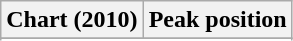<table class="wikitable sortable" border="1">
<tr>
<th>Chart (2010)</th>
<th>Peak position</th>
</tr>
<tr>
</tr>
<tr>
</tr>
</table>
